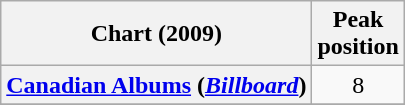<table class="wikitable sortable plainrowheaders" style="text-align:center">
<tr>
<th scope="col">Chart (2009)</th>
<th scope="col">Peak<br>position</th>
</tr>
<tr>
<th scope="row"><a href='#'>Canadian Albums</a> (<em><a href='#'>Billboard</a></em>)</th>
<td>8</td>
</tr>
<tr>
</tr>
</table>
